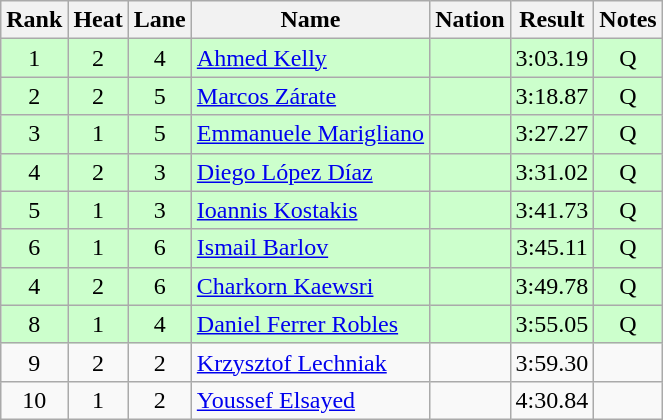<table class="wikitable sortable" style="text-align:center">
<tr>
<th>Rank</th>
<th>Heat</th>
<th>Lane</th>
<th>Name</th>
<th>Nation</th>
<th>Result</th>
<th>Notes</th>
</tr>
<tr bgcolor=ccffcc>
<td>1</td>
<td>2</td>
<td>4</td>
<td align="left"><a href='#'>Ahmed Kelly</a></td>
<td align="left"></td>
<td>3:03.19</td>
<td>Q</td>
</tr>
<tr bgcolor=ccffcc>
<td>2</td>
<td>2</td>
<td>5</td>
<td align="left"><a href='#'>Marcos Zárate</a></td>
<td align="left"></td>
<td>3:18.87</td>
<td>Q</td>
</tr>
<tr bgcolor=ccffcc>
<td>3</td>
<td>1</td>
<td>5</td>
<td align="left"><a href='#'>Emmanuele Marigliano</a></td>
<td align="left"></td>
<td>3:27.27</td>
<td>Q</td>
</tr>
<tr bgcolor=ccffcc>
<td>4</td>
<td>2</td>
<td>3</td>
<td align="left"><a href='#'>Diego López Díaz</a></td>
<td align="left"></td>
<td>3:31.02</td>
<td>Q</td>
</tr>
<tr bgcolor=ccffcc>
<td>5</td>
<td>1</td>
<td>3</td>
<td align="left"><a href='#'>Ioannis Kostakis</a></td>
<td align="left"></td>
<td>3:41.73</td>
<td>Q</td>
</tr>
<tr bgcolor=ccffcc>
<td>6</td>
<td>1</td>
<td>6</td>
<td align="left"><a href='#'>Ismail Barlov</a></td>
<td align="left"></td>
<td>3:45.11</td>
<td>Q</td>
</tr>
<tr bgcolor=ccffcc>
<td>4</td>
<td>2</td>
<td>6</td>
<td align="left"><a href='#'>Charkorn Kaewsri</a></td>
<td align="left"></td>
<td>3:49.78</td>
<td>Q</td>
</tr>
<tr bgcolor=ccffcc>
<td>8</td>
<td>1</td>
<td>4</td>
<td align="left"><a href='#'>Daniel Ferrer Robles</a></td>
<td align="left"></td>
<td>3:55.05</td>
<td>Q</td>
</tr>
<tr>
<td>9</td>
<td>2</td>
<td>2</td>
<td align="left"><a href='#'>Krzysztof Lechniak</a></td>
<td align="left"></td>
<td>3:59.30</td>
<td></td>
</tr>
<tr>
<td>10</td>
<td>1</td>
<td>2</td>
<td align="left"><a href='#'>Youssef Elsayed</a></td>
<td align="left"></td>
<td>4:30.84</td>
<td></td>
</tr>
</table>
